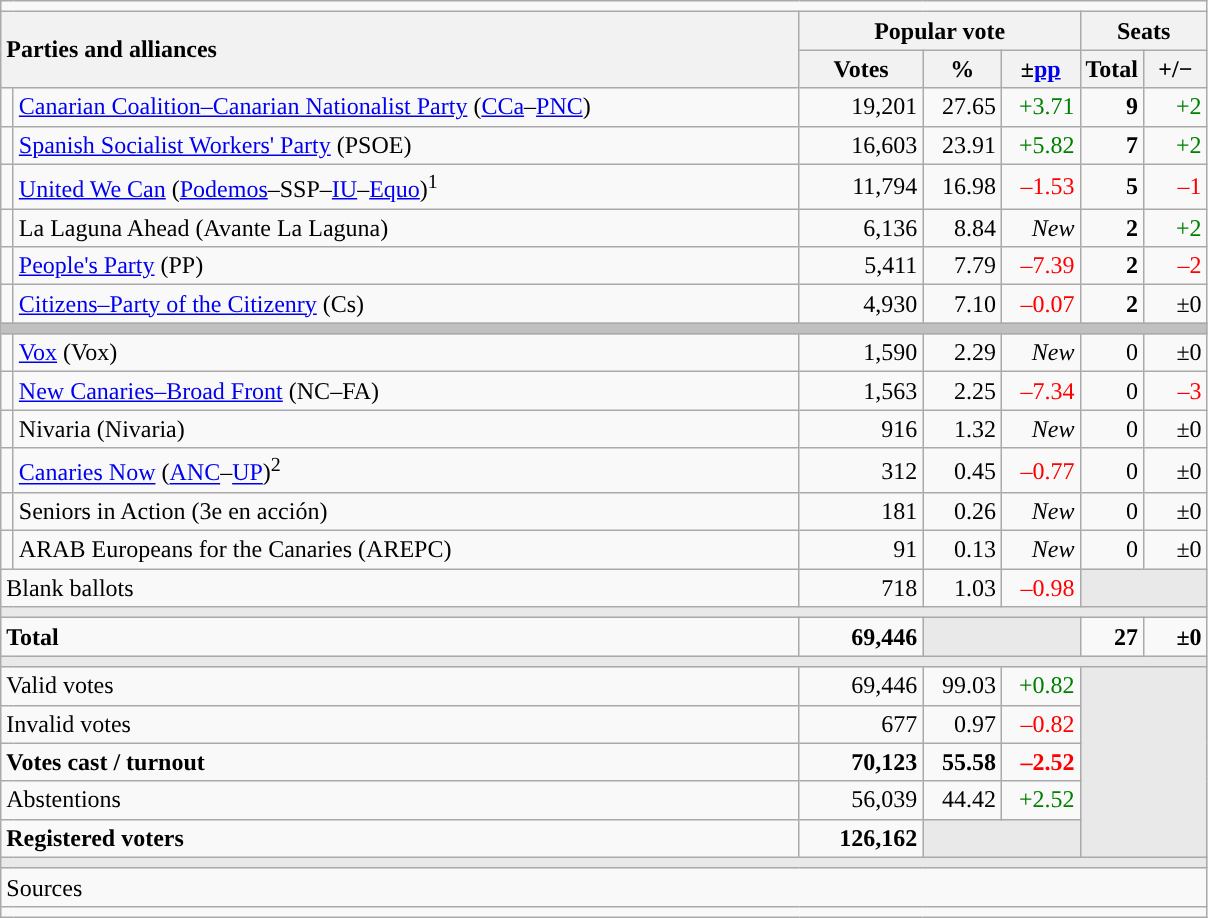<table class="wikitable" style="text-align:right;">
<tr>
<td colspan="7"></td>
</tr>
<tr>
<th style="text-align:left;" rowspan="2" colspan="2" width="525">Parties and alliances</th>
<th colspan="3">Popular vote</th>
<th colspan="2">Seats</th>
</tr>
<tr>
<th width="75">Votes</th>
<th width="45">%</th>
<th width="45">±<a href='#'>pp</a></th>
<th width="35">Total</th>
<th width="35">+/−</th>
</tr>
<tr>
<td width="1" style="color:inherit;background:"></td>
<td align="left"><a href='#'>Canarian Coalition–Canarian Nationalist Party</a> (<a href='#'>CCa</a>–<a href='#'>PNC</a>)</td>
<td>19,201</td>
<td>27.65</td>
<td style="color:green;">+3.71</td>
<td><strong>9</strong></td>
<td style="color:green;">+2</td>
</tr>
<tr>
<td style="color:inherit;background:"></td>
<td align="left"><a href='#'>Spanish Socialist Workers' Party</a> (PSOE)</td>
<td>16,603</td>
<td>23.91</td>
<td style="color:green;">+5.82</td>
<td><strong>7</strong></td>
<td style="color:green;">+2</td>
</tr>
<tr>
<td style="color:inherit;background:"></td>
<td align="left"><a href='#'>United We Can</a> (<a href='#'>Podemos</a>–SSP–<a href='#'>IU</a>–<a href='#'>Equo</a>)<sup>1</sup></td>
<td>11,794</td>
<td>16.98</td>
<td style="color:red;">–1.53</td>
<td><strong>5</strong></td>
<td style="color:red;">–1</td>
</tr>
<tr>
<td style="color:inherit;background:"></td>
<td align="left">La Laguna Ahead (Avante La Laguna)</td>
<td>6,136</td>
<td>8.84</td>
<td><em>New</em></td>
<td><strong>2</strong></td>
<td style="color:green;">+2</td>
</tr>
<tr>
<td style="color:inherit;background:"></td>
<td align="left"><a href='#'>People's Party</a> (PP)</td>
<td>5,411</td>
<td>7.79</td>
<td style="color:red;">–7.39</td>
<td><strong>2</strong></td>
<td style="color:red;">–2</td>
</tr>
<tr>
<td style="color:inherit;background:"></td>
<td align="left"><a href='#'>Citizens–Party of the Citizenry</a> (Cs)</td>
<td>4,930</td>
<td>7.10</td>
<td style="color:red;">–0.07</td>
<td><strong>2</strong></td>
<td>±0</td>
</tr>
<tr>
<td colspan="7" bgcolor="#C0C0C0"></td>
</tr>
<tr>
<td style="color:inherit;background:"></td>
<td align="left"><a href='#'>Vox</a> (Vox)</td>
<td>1,590</td>
<td>2.29</td>
<td><em>New</em></td>
<td>0</td>
<td>±0</td>
</tr>
<tr>
<td style="color:inherit;background:"></td>
<td align="left"><a href='#'>New Canaries–Broad Front</a> (NC–FA)</td>
<td>1,563</td>
<td>2.25</td>
<td style="color:red;">–7.34</td>
<td>0</td>
<td style="color:red;">–3</td>
</tr>
<tr>
<td style="color:inherit;background:"></td>
<td align="left">Nivaria (Nivaria)</td>
<td>916</td>
<td>1.32</td>
<td><em>New</em></td>
<td>0</td>
<td>±0</td>
</tr>
<tr>
<td style="color:inherit;background:"></td>
<td align="left"><a href='#'>Canaries Now</a> (<a href='#'>ANC</a>–<a href='#'>UP</a>)<sup>2</sup></td>
<td>312</td>
<td>0.45</td>
<td style="color:red;">–0.77</td>
<td>0</td>
<td>±0</td>
</tr>
<tr>
<td style="color:inherit;background:"></td>
<td align="left">Seniors in Action (3e en acción)</td>
<td>181</td>
<td>0.26</td>
<td><em>New</em></td>
<td>0</td>
<td>±0</td>
</tr>
<tr>
<td style="color:inherit;background:"></td>
<td align="left">ARAB Europeans for the Canaries (AREPC)</td>
<td>91</td>
<td>0.13</td>
<td><em>New</em></td>
<td>0</td>
<td>±0</td>
</tr>
<tr>
<td align="left" colspan="2">Blank ballots</td>
<td>718</td>
<td>1.03</td>
<td style="color:red;">–0.98</td>
<td bgcolor="#E9E9E9" colspan="2"></td>
</tr>
<tr>
<td colspan="7" bgcolor="#E9E9E9"></td>
</tr>
<tr style="font-weight:bold;">
<td align="left" colspan="2">Total</td>
<td>69,446</td>
<td bgcolor="#E9E9E9" colspan="2"></td>
<td>27</td>
<td>±0</td>
</tr>
<tr>
<td colspan="7" bgcolor="#E9E9E9"></td>
</tr>
<tr>
<td align="left" colspan="2">Valid votes</td>
<td>69,446</td>
<td>99.03</td>
<td style="color:green;">+0.82</td>
<td bgcolor="#E9E9E9" colspan="2" rowspan="5"></td>
</tr>
<tr>
<td align="left" colspan="2">Invalid votes</td>
<td>677</td>
<td>0.97</td>
<td style="color:red;">–0.82</td>
</tr>
<tr style="font-weight:bold;">
<td align="left" colspan="2">Votes cast / turnout</td>
<td>70,123</td>
<td>55.58</td>
<td style="color:red;">–2.52</td>
</tr>
<tr>
<td align="left" colspan="2">Abstentions</td>
<td>56,039</td>
<td>44.42</td>
<td style="color:green;">+2.52</td>
</tr>
<tr style="font-weight:bold;">
<td align="left" colspan="2">Registered voters</td>
<td>126,162</td>
<td bgcolor="#E9E9E9" colspan="2"></td>
</tr>
<tr>
<td colspan="7" bgcolor="#E9E9E9"></td>
</tr>
<tr>
<td align="left" colspan="7">Sources</td>
</tr>
<tr>
<td colspan="7" style="text-align:left; max-width:790px;"></td>
</tr>
</table>
